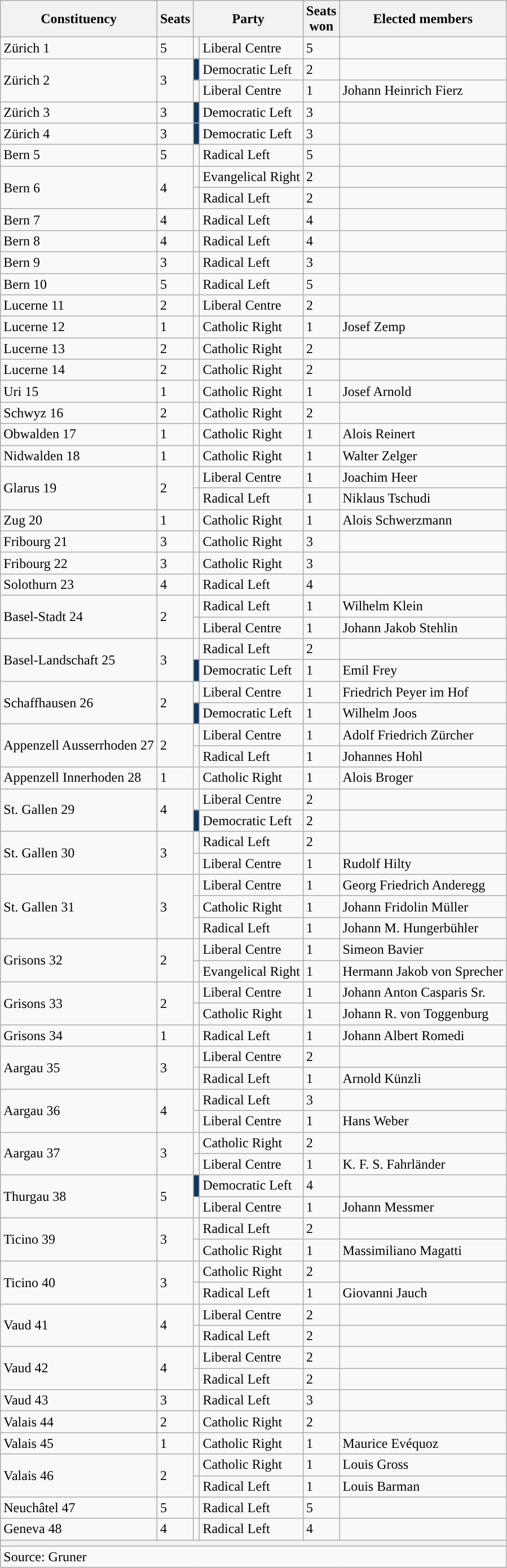<table class="wikitable">
<tr>
<th>Constituency</th>
<th>Seats</th>
<th colspan="2">Party</th>
<th>Seats<br>won</th>
<th>Elected members</th>
</tr>
<tr>
<td>Zürich 1</td>
<td>5</td>
<td style="color:inherit;background:"></td>
<td>Liberal Centre</td>
<td>5</td>
<td></td>
</tr>
<tr>
<td rowspan="2">Zürich 2</td>
<td rowspan="2">3</td>
<td style="color:inherit;background:#0B3861"></td>
<td>Democratic Left</td>
<td>2</td>
<td></td>
</tr>
<tr>
<td style="color:inherit;background:"></td>
<td>Liberal Centre</td>
<td>1</td>
<td>Johann Heinrich Fierz</td>
</tr>
<tr>
<td>Zürich 3</td>
<td>3</td>
<td style="color:inherit;background:#0B3861"></td>
<td>Democratic Left</td>
<td>3</td>
<td></td>
</tr>
<tr>
<td>Zürich 4</td>
<td>3</td>
<td style="color:inherit;background:#0B3861"></td>
<td>Democratic Left</td>
<td>3</td>
<td></td>
</tr>
<tr>
<td>Bern 5</td>
<td>5</td>
<td style="color:inherit;background:"></td>
<td>Radical Left</td>
<td>5</td>
<td></td>
</tr>
<tr>
<td rowspan="2">Bern 6</td>
<td rowspan="2">4</td>
<td style="color:inherit;background:"></td>
<td>Evangelical Right</td>
<td>2</td>
<td></td>
</tr>
<tr>
<td style="color:inherit;background:"></td>
<td>Radical Left</td>
<td>2</td>
<td></td>
</tr>
<tr>
<td>Bern 7</td>
<td>4</td>
<td style="color:inherit;background:"></td>
<td>Radical Left</td>
<td>4</td>
<td></td>
</tr>
<tr>
<td>Bern 8</td>
<td>4</td>
<td style="color:inherit;background:"></td>
<td>Radical Left</td>
<td>4</td>
<td></td>
</tr>
<tr>
<td>Bern 9</td>
<td>3</td>
<td style="color:inherit;background:"></td>
<td>Radical Left</td>
<td>3</td>
<td></td>
</tr>
<tr>
<td>Bern 10</td>
<td>5</td>
<td style="color:inherit;background:"></td>
<td>Radical Left</td>
<td>5</td>
<td></td>
</tr>
<tr>
<td>Lucerne 11</td>
<td>2</td>
<td style="color:inherit;background:"></td>
<td>Liberal Centre</td>
<td>2</td>
<td></td>
</tr>
<tr>
<td>Lucerne 12</td>
<td>1</td>
<td style="color:inherit;background:"></td>
<td>Catholic Right</td>
<td>1</td>
<td>Josef Zemp</td>
</tr>
<tr>
<td>Lucerne 13</td>
<td>2</td>
<td style="color:inherit;background:"></td>
<td>Catholic Right</td>
<td>2</td>
<td></td>
</tr>
<tr>
<td>Lucerne 14</td>
<td>2</td>
<td style="color:inherit;background:"></td>
<td>Catholic Right</td>
<td>2</td>
<td></td>
</tr>
<tr>
<td>Uri 15</td>
<td>1</td>
<td style="color:inherit;background:"></td>
<td>Catholic Right</td>
<td>1</td>
<td>Josef Arnold</td>
</tr>
<tr>
<td>Schwyz 16</td>
<td>2</td>
<td style="color:inherit;background:"></td>
<td>Catholic Right</td>
<td>2</td>
<td></td>
</tr>
<tr>
<td>Obwalden 17</td>
<td>1</td>
<td style="color:inherit;background:"></td>
<td>Catholic Right</td>
<td>1</td>
<td>Alois Reinert</td>
</tr>
<tr>
<td>Nidwalden 18</td>
<td>1</td>
<td style="color:inherit;background:"></td>
<td>Catholic Right</td>
<td>1</td>
<td>Walter Zelger</td>
</tr>
<tr>
<td rowspan="2">Glarus 19</td>
<td rowspan="2">2</td>
<td style="color:inherit;background:"></td>
<td>Liberal Centre</td>
<td>1</td>
<td>Joachim Heer</td>
</tr>
<tr>
<td style="color:inherit;background:"></td>
<td>Radical Left</td>
<td>1</td>
<td>Niklaus Tschudi</td>
</tr>
<tr>
<td>Zug 20</td>
<td>1</td>
<td style="color:inherit;background:"></td>
<td>Catholic Right</td>
<td>1</td>
<td>Alois Schwerzmann</td>
</tr>
<tr>
<td>Fribourg 21</td>
<td>3</td>
<td style="color:inherit;background:"></td>
<td>Catholic Right</td>
<td>3</td>
<td></td>
</tr>
<tr>
<td>Fribourg 22</td>
<td>3</td>
<td style="color:inherit;background:"></td>
<td>Catholic Right</td>
<td>3</td>
<td></td>
</tr>
<tr>
<td>Solothurn 23</td>
<td>4</td>
<td style="color:inherit;background:"></td>
<td>Radical Left</td>
<td>4</td>
<td></td>
</tr>
<tr>
<td rowspan="2">Basel-Stadt 24</td>
<td rowspan="2">2</td>
<td style="color:inherit;background:"></td>
<td>Radical Left</td>
<td>1</td>
<td>Wilhelm Klein</td>
</tr>
<tr>
<td style="color:inherit;background:"></td>
<td>Liberal Centre</td>
<td>1</td>
<td>Johann Jakob Stehlin</td>
</tr>
<tr>
<td rowspan="2">Basel-Landschaft 25</td>
<td rowspan="2">3</td>
<td style="color:inherit;background:"></td>
<td>Radical Left</td>
<td>2</td>
<td></td>
</tr>
<tr>
<td style="color:inherit;background:#0B3861"></td>
<td>Democratic Left</td>
<td>1</td>
<td>Emil Frey</td>
</tr>
<tr>
<td rowspan="2">Schaffhausen 26</td>
<td rowspan="2">2</td>
<td style="color:inherit;background:"></td>
<td>Liberal Centre</td>
<td>1</td>
<td>Friedrich Peyer im Hof</td>
</tr>
<tr>
<td style="color:inherit;background:#0B3861"></td>
<td>Democratic Left</td>
<td>1</td>
<td>Wilhelm Joos</td>
</tr>
<tr>
<td rowspan="2">Appenzell Ausserrhoden 27</td>
<td rowspan="2">2</td>
<td style="color:inherit;background:"></td>
<td>Liberal Centre</td>
<td>1</td>
<td>Adolf Friedrich Zürcher</td>
</tr>
<tr>
<td style="color:inherit;background:"></td>
<td>Radical Left</td>
<td>1</td>
<td>Johannes Hohl</td>
</tr>
<tr>
<td>Appenzell Innerhoden 28</td>
<td>1</td>
<td style="color:inherit;background:"></td>
<td>Catholic Right</td>
<td>1</td>
<td>Alois Broger</td>
</tr>
<tr>
<td rowspan="2">St. Gallen 29</td>
<td rowspan="2">4</td>
<td style="color:inherit;background:"></td>
<td>Liberal Centre</td>
<td>2</td>
<td></td>
</tr>
<tr>
<td style="color:inherit;background:#0B3861"></td>
<td>Democratic Left</td>
<td>2</td>
<td></td>
</tr>
<tr>
<td rowspan="2">St. Gallen 30</td>
<td rowspan="2">3</td>
<td style="color:inherit;background:"></td>
<td>Radical Left</td>
<td>2</td>
<td></td>
</tr>
<tr>
<td style="color:inherit;background:"></td>
<td>Liberal Centre</td>
<td>1</td>
<td>Rudolf Hilty</td>
</tr>
<tr>
<td rowspan="3">St. Gallen 31</td>
<td rowspan="3">3</td>
<td style="color:inherit;background:"></td>
<td>Liberal Centre</td>
<td>1</td>
<td>Georg Friedrich Anderegg</td>
</tr>
<tr>
<td style="color:inherit;background:"></td>
<td>Catholic Right</td>
<td>1</td>
<td>Johann Fridolin Müller</td>
</tr>
<tr>
<td style="color:inherit;background:"></td>
<td>Radical Left</td>
<td>1</td>
<td>Johann M. Hungerbühler</td>
</tr>
<tr>
<td rowspan="2">Grisons 32</td>
<td rowspan="2">2</td>
<td style="color:inherit;background:"></td>
<td>Liberal Centre</td>
<td>1</td>
<td>Simeon Bavier</td>
</tr>
<tr>
<td style="color:inherit;background:"></td>
<td>Evangelical Right</td>
<td>1</td>
<td>Hermann Jakob von Sprecher</td>
</tr>
<tr>
<td rowspan="2">Grisons 33</td>
<td rowspan="2">2</td>
<td style="color:inherit;background:"></td>
<td>Liberal Centre</td>
<td>1</td>
<td>Johann Anton Casparis Sr.</td>
</tr>
<tr>
<td style="color:inherit;background:"></td>
<td>Catholic Right</td>
<td>1</td>
<td>Johann R. von Toggenburg</td>
</tr>
<tr>
<td>Grisons 34</td>
<td>1</td>
<td style="color:inherit;background:"></td>
<td>Radical Left</td>
<td>1</td>
<td>Johann Albert Romedi</td>
</tr>
<tr>
<td rowspan="2">Aargau 35</td>
<td rowspan="2">3</td>
<td style="color:inherit;background:"></td>
<td>Liberal Centre</td>
<td>2</td>
<td></td>
</tr>
<tr>
<td style="color:inherit;background:"></td>
<td>Radical Left</td>
<td>1</td>
<td>Arnold Künzli</td>
</tr>
<tr>
<td rowspan="2">Aargau 36</td>
<td rowspan="2">4</td>
<td style="color:inherit;background:"></td>
<td>Radical Left</td>
<td>3</td>
<td></td>
</tr>
<tr>
<td style="color:inherit;background:"></td>
<td>Liberal Centre</td>
<td>1</td>
<td>Hans Weber</td>
</tr>
<tr>
<td rowspan="2">Aargau 37</td>
<td rowspan="2">3</td>
<td style="color:inherit;background:"></td>
<td>Catholic Right</td>
<td>2</td>
<td></td>
</tr>
<tr>
<td style="color:inherit;background:"></td>
<td>Liberal Centre</td>
<td>1</td>
<td>K. F. S. Fahrländer</td>
</tr>
<tr>
<td rowspan="2">Thurgau 38</td>
<td rowspan="2">5</td>
<td style="color:inherit;background:#0B3861"></td>
<td>Democratic Left</td>
<td>4</td>
<td></td>
</tr>
<tr>
<td style="color:inherit;background:"></td>
<td>Liberal Centre</td>
<td>1</td>
<td>Johann Messmer</td>
</tr>
<tr>
<td rowspan="2">Ticino 39</td>
<td rowspan="2">3</td>
<td style="color:inherit;background:"></td>
<td>Radical Left</td>
<td>2</td>
<td></td>
</tr>
<tr>
<td style="color:inherit;background:"></td>
<td>Catholic Right</td>
<td>1</td>
<td>Massimiliano Magatti</td>
</tr>
<tr>
<td rowspan="2">Ticino 40</td>
<td rowspan="2">3</td>
<td style="color:inherit;background:"></td>
<td>Catholic Right</td>
<td>2</td>
<td></td>
</tr>
<tr>
<td style="color:inherit;background:"></td>
<td>Radical Left</td>
<td>1</td>
<td>Giovanni Jauch</td>
</tr>
<tr>
<td rowspan="2">Vaud 41</td>
<td rowspan="2">4</td>
<td style="color:inherit;background:"></td>
<td>Liberal Centre</td>
<td>2</td>
<td></td>
</tr>
<tr>
<td style="color:inherit;background:"></td>
<td>Radical Left</td>
<td>2</td>
<td></td>
</tr>
<tr>
<td rowspan="2">Vaud 42</td>
<td rowspan="2">4</td>
<td style="color:inherit;background:"></td>
<td>Liberal Centre</td>
<td>2</td>
<td></td>
</tr>
<tr>
<td style="color:inherit;background:"></td>
<td>Radical Left</td>
<td>2</td>
<td></td>
</tr>
<tr>
<td>Vaud 43</td>
<td>3</td>
<td style="color:inherit;background:"></td>
<td>Radical Left</td>
<td>3</td>
<td></td>
</tr>
<tr>
<td>Valais 44</td>
<td>2</td>
<td style="color:inherit;background:"></td>
<td>Catholic Right</td>
<td>2</td>
<td></td>
</tr>
<tr>
<td>Valais 45</td>
<td>1</td>
<td style="color:inherit;background:"></td>
<td>Catholic Right</td>
<td>1</td>
<td>Maurice Evéquoz</td>
</tr>
<tr>
<td rowspan="2">Valais 46</td>
<td rowspan="2">2</td>
<td style="color:inherit;background:"></td>
<td>Catholic Right</td>
<td>1</td>
<td>Louis Gross</td>
</tr>
<tr>
<td style="color:inherit;background:"></td>
<td>Radical Left</td>
<td>1</td>
<td>Louis Barman</td>
</tr>
<tr>
<td>Neuchâtel 47</td>
<td>5</td>
<td style="color:inherit;background:"></td>
<td>Radical Left</td>
<td>5</td>
<td></td>
</tr>
<tr>
<td>Geneva 48</td>
<td>4</td>
<td style="color:inherit;background:"></td>
<td>Radical Left</td>
<td>4</td>
<td></td>
</tr>
<tr>
<th colspan="6"></th>
</tr>
<tr>
<td colspan="6">Source: Gruner</td>
</tr>
</table>
